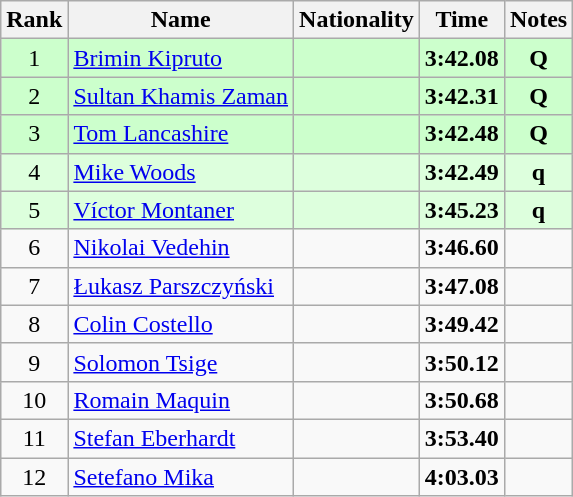<table class="wikitable sortable" style="text-align:center">
<tr>
<th>Rank</th>
<th>Name</th>
<th>Nationality</th>
<th>Time</th>
<th>Notes</th>
</tr>
<tr bgcolor=ccffcc>
<td>1</td>
<td align=left><a href='#'>Brimin Kipruto</a></td>
<td align=left></td>
<td><strong>3:42.08</strong></td>
<td><strong>Q</strong></td>
</tr>
<tr bgcolor=ccffcc>
<td>2</td>
<td align=left><a href='#'>Sultan Khamis Zaman</a></td>
<td align=left></td>
<td><strong>3:42.31</strong></td>
<td><strong>Q</strong></td>
</tr>
<tr bgcolor=ccffcc>
<td>3</td>
<td align=left><a href='#'>Tom Lancashire</a></td>
<td align=left></td>
<td><strong>3:42.48</strong></td>
<td><strong>Q</strong></td>
</tr>
<tr bgcolor=ddffdd>
<td>4</td>
<td align=left><a href='#'>Mike Woods</a></td>
<td align=left></td>
<td><strong>3:42.49</strong></td>
<td><strong>q</strong></td>
</tr>
<tr bgcolor=ddffdd>
<td>5</td>
<td align=left><a href='#'>Víctor Montaner</a></td>
<td align=left></td>
<td><strong>3:45.23</strong></td>
<td><strong>q</strong></td>
</tr>
<tr>
<td>6</td>
<td align=left><a href='#'>Nikolai Vedehin</a></td>
<td align=left></td>
<td><strong>3:46.60</strong></td>
<td></td>
</tr>
<tr>
<td>7</td>
<td align=left><a href='#'>Łukasz Parszczyński</a></td>
<td align=left></td>
<td><strong>3:47.08</strong></td>
<td></td>
</tr>
<tr>
<td>8</td>
<td align=left><a href='#'>Colin Costello</a></td>
<td align=left></td>
<td><strong>3:49.42</strong></td>
<td></td>
</tr>
<tr>
<td>9</td>
<td align=left><a href='#'>Solomon Tsige</a></td>
<td align=left></td>
<td><strong>3:50.12</strong></td>
<td></td>
</tr>
<tr>
<td>10</td>
<td align=left><a href='#'>Romain Maquin</a></td>
<td align=left></td>
<td><strong>3:50.68</strong></td>
<td></td>
</tr>
<tr>
<td>11</td>
<td align=left><a href='#'>Stefan Eberhardt</a></td>
<td align=left></td>
<td><strong>3:53.40</strong></td>
<td></td>
</tr>
<tr>
<td>12</td>
<td align=left><a href='#'>Setefano Mika</a></td>
<td align=left></td>
<td><strong>4:03.03</strong></td>
<td></td>
</tr>
</table>
